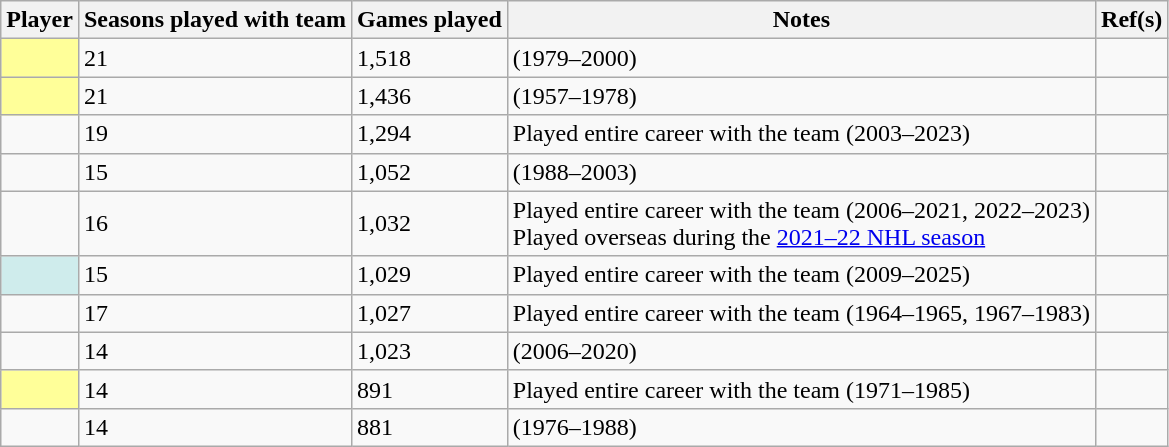<table class="wikitable sortable plainrowheaders">
<tr>
<th scope="col">Player</th>
<th scope="col">Seasons played with team</th>
<th scope="col">Games played</th>
<th scope="col">Notes</th>
<th scope="col" class="unsortable">Ref(s)</th>
</tr>
<tr>
<td style="background:#FFFF99"></td>
<td>21</td>
<td>1,518</td>
<td>(1979–2000)</td>
<td></td>
</tr>
<tr>
<td style="background:#FFFF99"></td>
<td>21</td>
<td>1,436</td>
<td>(1957–1978)</td>
<td></td>
</tr>
<tr>
<td></td>
<td>19</td>
<td>1,294</td>
<td>Played entire career with the team (2003–2023)</td>
<td></td>
</tr>
<tr>
<td></td>
<td>15</td>
<td>1,052</td>
<td>(1988–2003)</td>
<td></td>
</tr>
<tr>
<td></td>
<td>16</td>
<td>1,032</td>
<td>Played entire career with the team (2006–2021, 2022–2023)<br>Played overseas during the <a href='#'>2021–22 NHL season</a></td>
<td></td>
</tr>
<tr>
<td style="background:#CFECEC"></td>
<td>15</td>
<td>1,029</td>
<td>Played entire career with the team (2009–2025)</td>
<td></td>
</tr>
<tr>
<td></td>
<td>17</td>
<td>1,027</td>
<td>Played entire career with the team (1964–1965, 1967–1983)</td>
<td></td>
</tr>
<tr>
<td></td>
<td>14</td>
<td>1,023</td>
<td>(2006–2020)</td>
<td></td>
</tr>
<tr>
<td style="background:#FFFF99"></td>
<td>14</td>
<td>891</td>
<td>Played entire career with the team (1971–1985)</td>
<td></td>
</tr>
<tr>
<td></td>
<td>14</td>
<td>881</td>
<td>(1976–1988)</td>
<td></td>
</tr>
</table>
